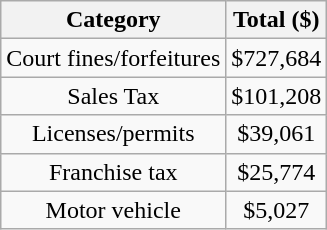<table class="wikitable" style="text-align: center;">
<tr>
<th>Category</th>
<th>Total ($)</th>
</tr>
<tr>
<td>Court fines/forfeitures</td>
<td>$727,684</td>
</tr>
<tr>
<td>Sales Tax</td>
<td>$101,208</td>
</tr>
<tr>
<td>Licenses/permits</td>
<td>$39,061</td>
</tr>
<tr>
<td>Franchise tax</td>
<td>$25,774</td>
</tr>
<tr>
<td>Motor vehicle</td>
<td>$5,027</td>
</tr>
</table>
